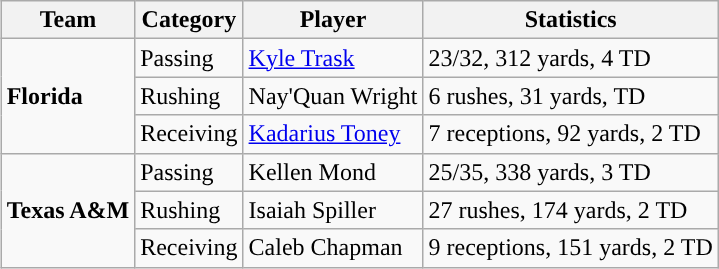<table class="wikitable" style="float: right;">
<tr>
<th>Team</th>
<th>Category</th>
<th>Player</th>
<th>Statistics</th>
</tr>
<tr>
<td rowspan=3><strong>Florida</strong></td>
<td>Passing</td>
<td><a href='#'>Kyle Trask</a></td>
<td>23/32, 312 yards, 4 TD</td>
</tr>
<tr>
<td>Rushing</td>
<td>Nay'Quan Wright</td>
<td>6 rushes, 31 yards, TD</td>
</tr>
<tr>
<td>Receiving</td>
<td><a href='#'>Kadarius Toney</a></td>
<td>7 receptions, 92 yards, 2 TD</td>
</tr>
<tr>
<td rowspan=3><strong>Texas A&M</strong></td>
<td>Passing</td>
<td>Kellen Mond</td>
<td>25/35, 338 yards, 3 TD</td>
</tr>
<tr>
<td>Rushing</td>
<td>Isaiah Spiller</td>
<td>27 rushes, 174 yards, 2 TD</td>
</tr>
<tr>
<td>Receiving</td>
<td>Caleb Chapman</td>
<td>9 receptions, 151 yards, 2 TD</td>
</tr>
</table>
